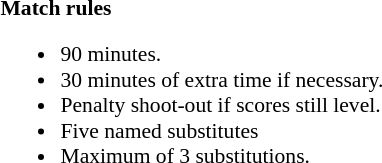<table width=100% style="font-size: 90%">
<tr>
<td width=50% valign=top><br><strong>Match rules</strong><ul><li>90 minutes.</li><li>30 minutes of extra time if necessary.</li><li>Penalty shoot-out if scores still level.</li><li>Five named substitutes</li><li>Maximum of 3 substitutions.</li></ul></td>
</tr>
</table>
